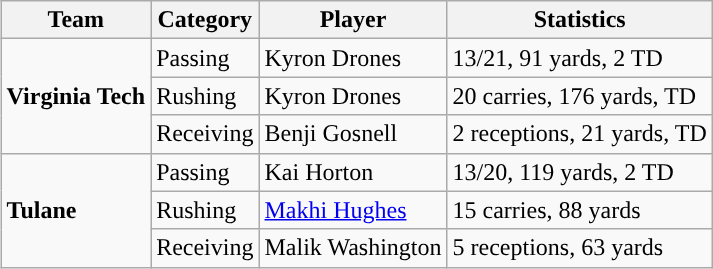<table class="wikitable" style="float: right;">
<tr>
<th>Team</th>
<th>Category</th>
<th>Player</th>
<th>Statistics</th>
</tr>
<tr>
<td rowspan=3><strong>Virginia Tech</strong></td>
<td>Passing</td>
<td>Kyron Drones</td>
<td>13/21, 91 yards, 2 TD</td>
</tr>
<tr>
<td>Rushing</td>
<td>Kyron Drones</td>
<td>20 carries, 176 yards, TD</td>
</tr>
<tr>
<td>Receiving</td>
<td>Benji Gosnell</td>
<td>2 receptions, 21 yards, TD</td>
</tr>
<tr>
<td rowspan=3><strong>Tulane</strong></td>
<td>Passing</td>
<td>Kai Horton</td>
<td>13/20, 119 yards, 2 TD</td>
</tr>
<tr>
<td>Rushing</td>
<td><a href='#'>Makhi Hughes</a></td>
<td>15 carries, 88 yards</td>
</tr>
<tr>
<td>Receiving</td>
<td>Malik Washington</td>
<td>5 receptions, 63 yards</td>
</tr>
</table>
